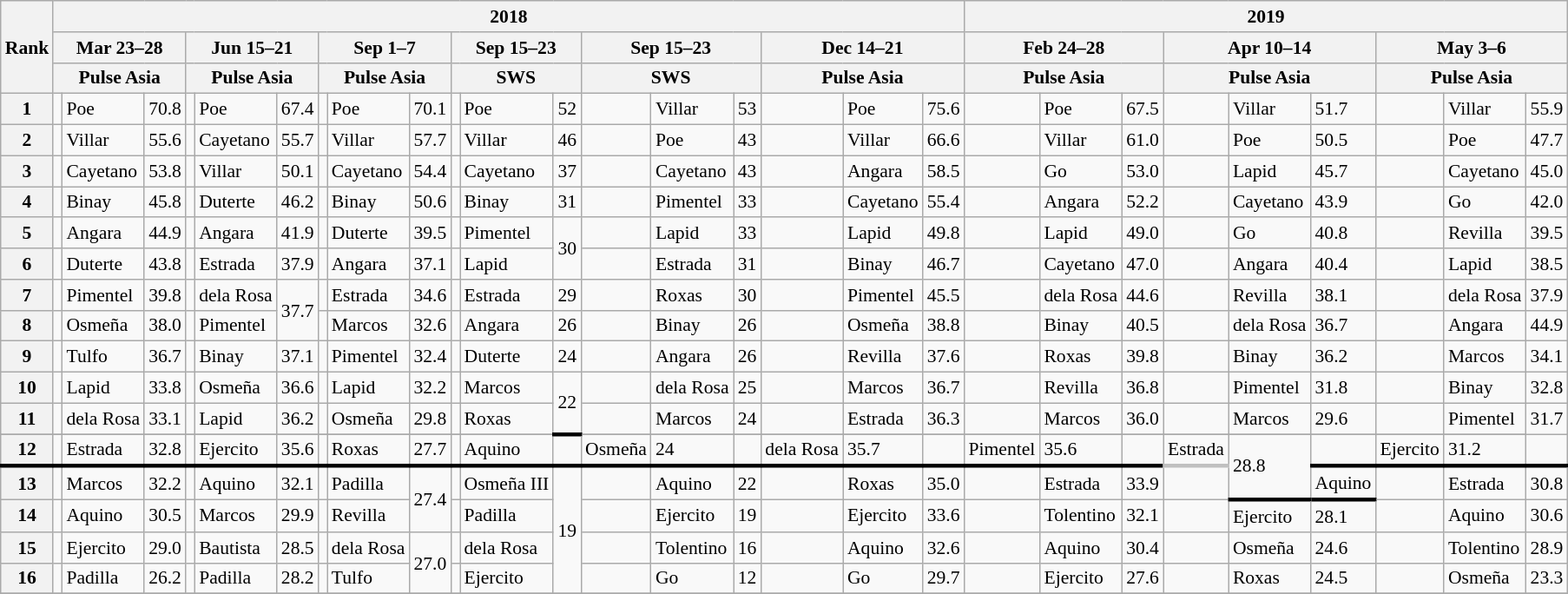<table class="wikitable sortable" style="font-size:90%;">
<tr>
<th rowspan=3>Rank</th>
<th colspan=18>2018</th>
<th colspan=9>2019</th>
</tr>
<tr>
<th colspan=3>Mar 23–28</th>
<th colspan=3>Jun 15–21</th>
<th colspan=3>Sep 1–7</th>
<th colspan=3>Sep 15–23</th>
<th colspan=3>Sep 15–23</th>
<th colspan=3>Dec 14–21</th>
<th colspan=3>Feb 24–28</th>
<th colspan=3>Apr 10–14</th>
<th colspan=3>May 3–6</th>
</tr>
<tr>
<th data-sort-type="number" colspan=3>Pulse Asia</th>
<th data-sort-type="number" colspan=3>Pulse Asia</th>
<th data-sort-type="number" colspan=3>Pulse Asia</th>
<th data-sort-type="number" colspan=3>SWS</th>
<th data-sort-type="number" colspan=3>SWS</th>
<th data-sort-type="number" colspan=3>Pulse Asia</th>
<th data-sort-type="number" colspan=3>Pulse Asia</th>
<th data-sort-type="number" colspan=3>Pulse Asia</th>
<th data-sort-type="number" colspan=3>Pulse Asia</th>
</tr>
<tr>
<th>1</th>
<td></td>
<td>Poe</td>
<td>70.8</td>
<td></td>
<td>Poe</td>
<td>67.4</td>
<td></td>
<td>Poe</td>
<td>70.1</td>
<td></td>
<td>Poe</td>
<td>52</td>
<td></td>
<td>Villar</td>
<td>53</td>
<td></td>
<td>Poe</td>
<td>75.6</td>
<td></td>
<td>Poe</td>
<td>67.5</td>
<td></td>
<td>Villar</td>
<td>51.7</td>
<td></td>
<td>Villar</td>
<td>55.9</td>
</tr>
<tr>
<th>2</th>
<td></td>
<td>Villar</td>
<td>55.6</td>
<td></td>
<td>Cayetano</td>
<td>55.7</td>
<td></td>
<td>Villar</td>
<td>57.7</td>
<td></td>
<td>Villar</td>
<td>46</td>
<td></td>
<td>Poe</td>
<td>43</td>
<td></td>
<td>Villar</td>
<td>66.6</td>
<td></td>
<td>Villar</td>
<td>61.0</td>
<td></td>
<td>Poe</td>
<td>50.5</td>
<td></td>
<td>Poe</td>
<td>47.7</td>
</tr>
<tr>
<th>3</th>
<td></td>
<td>Cayetano</td>
<td>53.8</td>
<td></td>
<td>Villar</td>
<td>50.1</td>
<td></td>
<td>Cayetano</td>
<td>54.4</td>
<td></td>
<td>Cayetano</td>
<td>37</td>
<td></td>
<td>Cayetano</td>
<td>43</td>
<td></td>
<td>Angara</td>
<td>58.5</td>
<td></td>
<td>Go</td>
<td>53.0</td>
<td></td>
<td>Lapid</td>
<td>45.7</td>
<td></td>
<td>Cayetano</td>
<td>45.0</td>
</tr>
<tr>
<th>4</th>
<td></td>
<td>Binay</td>
<td>45.8</td>
<td></td>
<td>Duterte</td>
<td>46.2</td>
<td></td>
<td>Binay</td>
<td>50.6</td>
<td></td>
<td>Binay</td>
<td>31</td>
<td></td>
<td>Pimentel</td>
<td>33</td>
<td></td>
<td>Cayetano</td>
<td>55.4</td>
<td></td>
<td>Angara</td>
<td>52.2</td>
<td></td>
<td>Cayetano</td>
<td>43.9</td>
<td></td>
<td>Go</td>
<td>42.0</td>
</tr>
<tr>
<th>5</th>
<td></td>
<td>Angara</td>
<td>44.9</td>
<td></td>
<td>Angara</td>
<td>41.9</td>
<td></td>
<td>Duterte</td>
<td>39.5</td>
<td></td>
<td>Pimentel</td>
<td rowspan="2">30</td>
<td></td>
<td>Lapid</td>
<td>33</td>
<td></td>
<td>Lapid</td>
<td>49.8</td>
<td></td>
<td>Lapid</td>
<td>49.0</td>
<td></td>
<td>Go</td>
<td>40.8</td>
<td></td>
<td>Revilla</td>
<td>39.5</td>
</tr>
<tr>
<th>6</th>
<td></td>
<td>Duterte</td>
<td>43.8</td>
<td></td>
<td>Estrada</td>
<td>37.9</td>
<td></td>
<td>Angara</td>
<td>37.1</td>
<td></td>
<td>Lapid</td>
<td></td>
<td>Estrada</td>
<td>31</td>
<td></td>
<td>Binay</td>
<td>46.7</td>
<td></td>
<td>Cayetano</td>
<td>47.0</td>
<td></td>
<td>Angara</td>
<td>40.4</td>
<td></td>
<td>Lapid</td>
<td>38.5</td>
</tr>
<tr>
<th>7</th>
<td></td>
<td>Pimentel</td>
<td>39.8</td>
<td></td>
<td>dela Rosa</td>
<td rowspan="2">37.7</td>
<td></td>
<td>Estrada</td>
<td>34.6</td>
<td></td>
<td>Estrada</td>
<td>29</td>
<td></td>
<td>Roxas</td>
<td>30</td>
<td></td>
<td>Pimentel</td>
<td>45.5</td>
<td></td>
<td>dela Rosa</td>
<td>44.6</td>
<td></td>
<td>Revilla</td>
<td>38.1</td>
<td></td>
<td>dela Rosa</td>
<td>37.9</td>
</tr>
<tr>
<th>8</th>
<td></td>
<td>Osmeña</td>
<td>38.0</td>
<td></td>
<td>Pimentel</td>
<td></td>
<td>Marcos</td>
<td>32.6</td>
<td></td>
<td>Angara</td>
<td>26</td>
<td></td>
<td>Binay</td>
<td>26</td>
<td></td>
<td>Osmeña</td>
<td>38.8</td>
<td></td>
<td>Binay</td>
<td>40.5</td>
<td></td>
<td>dela Rosa</td>
<td>36.7</td>
<td></td>
<td>Angara</td>
<td>44.9</td>
</tr>
<tr>
<th>9</th>
<td></td>
<td>Tulfo</td>
<td>36.7</td>
<td></td>
<td>Binay</td>
<td>37.1</td>
<td></td>
<td>Pimentel</td>
<td>32.4</td>
<td></td>
<td>Duterte</td>
<td>24</td>
<td></td>
<td>Angara</td>
<td>26</td>
<td></td>
<td>Revilla</td>
<td>37.6</td>
<td></td>
<td>Roxas</td>
<td>39.8</td>
<td></td>
<td>Binay</td>
<td>36.2</td>
<td></td>
<td>Marcos</td>
<td>34.1</td>
</tr>
<tr>
<th>10</th>
<td></td>
<td>Lapid</td>
<td>33.8</td>
<td></td>
<td>Osmeña</td>
<td>36.6</td>
<td></td>
<td>Lapid</td>
<td>32.2</td>
<td></td>
<td>Marcos</td>
<td style="border-bottom:3px solid black;" rowspan="3">22</td>
<td></td>
<td>dela Rosa</td>
<td>25</td>
<td></td>
<td>Marcos</td>
<td>36.7</td>
<td></td>
<td>Revilla</td>
<td>36.8</td>
<td></td>
<td>Pimentel</td>
<td>31.8</td>
<td></td>
<td>Binay</td>
<td>32.8</td>
</tr>
<tr>
<th>11</th>
<td></td>
<td>dela Rosa</td>
<td>33.1</td>
<td></td>
<td>Lapid</td>
<td>36.2</td>
<td></td>
<td>Osmeña</td>
<td>29.8</td>
<td></td>
<td>Roxas</td>
<td></td>
<td>Marcos</td>
<td>24</td>
<td></td>
<td>Estrada</td>
<td>36.3</td>
<td></td>
<td>Marcos</td>
<td>36.0</td>
<td></td>
<td>Marcos</td>
<td>29.6</td>
<td></td>
<td>Pimentel</td>
<td>31.7</td>
</tr>
<tr>
</tr>
<tr style="border-bottom:3px solid black;">
<th>12</th>
<td></td>
<td>Estrada</td>
<td>32.8</td>
<td></td>
<td>Ejercito</td>
<td>35.6</td>
<td></td>
<td>Roxas</td>
<td>27.7</td>
<td></td>
<td>Aquino</td>
<td></td>
<td>Osmeña</td>
<td>24</td>
<td></td>
<td>dela Rosa</td>
<td>35.7</td>
<td></td>
<td>Pimentel</td>
<td>35.6</td>
<td></td>
<td style="border-bottom:3px solid #c0c0c0;">Estrada</td>
<td style="border-bottom:3px solid black;" rowspan="2">28.8</td>
<td></td>
<td>Ejercito</td>
<td>31.2</td>
</tr>
<tr>
<th>13</th>
<td></td>
<td>Marcos</td>
<td>32.2</td>
<td></td>
<td>Aquino</td>
<td>32.1</td>
<td></td>
<td>Padilla</td>
<td rowspan="2">27.4</td>
<td></td>
<td>Osmeña III</td>
<td rowspan="4">19</td>
<td></td>
<td>Aquino</td>
<td>22</td>
<td></td>
<td>Roxas</td>
<td>35.0</td>
<td></td>
<td>Estrada</td>
<td>33.9</td>
<td></td>
<td style="border-bottom:3px solid black;">Aquino</td>
<td></td>
<td>Estrada</td>
<td>30.8</td>
</tr>
<tr>
<th>14</th>
<td></td>
<td>Aquino</td>
<td>30.5</td>
<td></td>
<td>Marcos</td>
<td>29.9</td>
<td></td>
<td>Revilla</td>
<td></td>
<td>Padilla</td>
<td></td>
<td>Ejercito</td>
<td>19</td>
<td></td>
<td>Ejercito</td>
<td>33.6</td>
<td></td>
<td>Tolentino</td>
<td>32.1</td>
<td></td>
<td>Ejercito</td>
<td>28.1</td>
<td></td>
<td>Aquino</td>
<td>30.6</td>
</tr>
<tr>
<th>15</th>
<td></td>
<td>Ejercito</td>
<td>29.0</td>
<td></td>
<td>Bautista</td>
<td>28.5</td>
<td></td>
<td>dela Rosa</td>
<td rowspan="2">27.0</td>
<td></td>
<td>dela Rosa</td>
<td></td>
<td>Tolentino</td>
<td>16</td>
<td></td>
<td>Aquino</td>
<td>32.6</td>
<td></td>
<td>Aquino</td>
<td>30.4</td>
<td></td>
<td>Osmeña</td>
<td>24.6</td>
<td></td>
<td>Tolentino</td>
<td>28.9</td>
</tr>
<tr>
<th>16</th>
<td></td>
<td>Padilla</td>
<td>26.2</td>
<td></td>
<td>Padilla</td>
<td>28.2</td>
<td></td>
<td>Tulfo</td>
<td></td>
<td>Ejercito</td>
<td></td>
<td>Go</td>
<td>12</td>
<td></td>
<td>Go</td>
<td>29.7</td>
<td></td>
<td>Ejercito</td>
<td>27.6</td>
<td></td>
<td>Roxas</td>
<td>24.5</td>
<td></td>
<td>Osmeña</td>
<td>23.3</td>
</tr>
<tr>
</tr>
</table>
